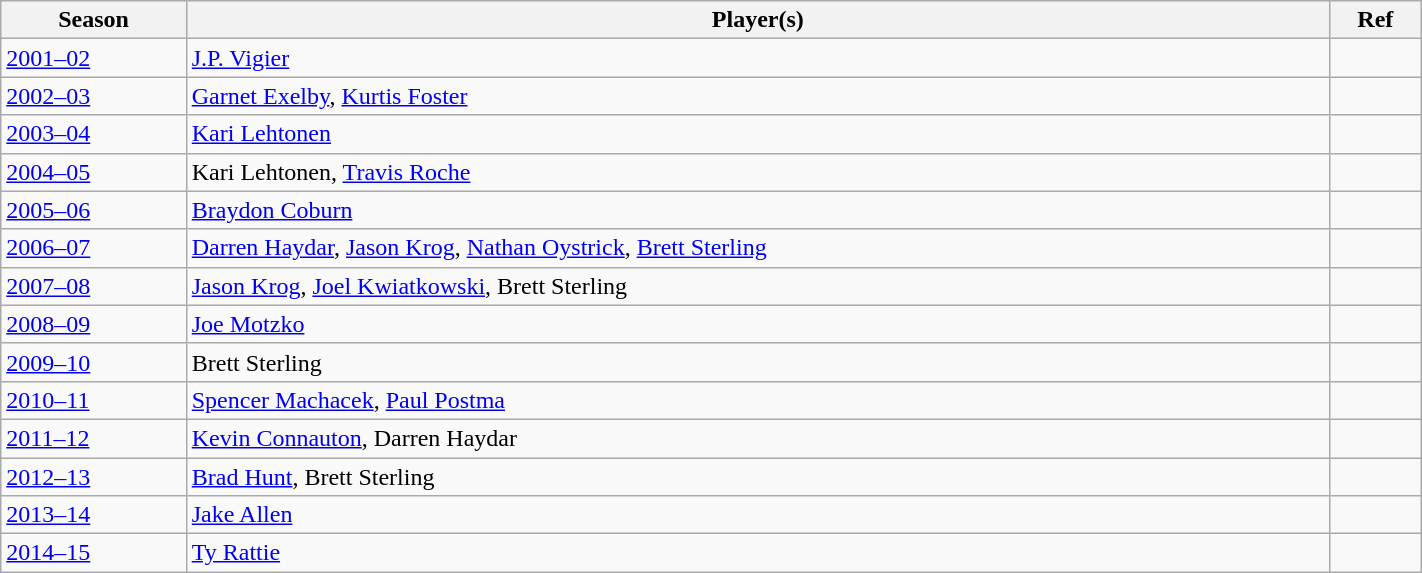<table class="wikitable" width="75%">
<tr>
<th scope="col">Season</th>
<th scope="col">Player(s)</th>
<th scope="col" class="unsortable">Ref</th>
</tr>
<tr>
<td scope=row><a href='#'>2001–02</a></td>
<td><a href='#'>J.P. Vigier</a></td>
<td></td>
</tr>
<tr>
<td scope=row><a href='#'>2002–03</a></td>
<td><a href='#'>Garnet Exelby</a>, <a href='#'>Kurtis Foster</a></td>
<td></td>
</tr>
<tr>
<td scope=row><a href='#'>2003–04</a></td>
<td><a href='#'>Kari Lehtonen</a></td>
<td></td>
</tr>
<tr>
<td scope=row><a href='#'>2004–05</a></td>
<td>Kari Lehtonen, <a href='#'>Travis Roche</a></td>
<td></td>
</tr>
<tr>
<td scope=row><a href='#'>2005–06</a></td>
<td><a href='#'>Braydon Coburn</a></td>
<td></td>
</tr>
<tr>
<td scope=row><a href='#'>2006–07</a></td>
<td><a href='#'>Darren Haydar</a>, <a href='#'>Jason Krog</a>, <a href='#'>Nathan Oystrick</a>, <a href='#'>Brett Sterling</a></td>
<td></td>
</tr>
<tr>
<td scope=row><a href='#'>2007–08</a></td>
<td><a href='#'>Jason Krog</a>, <a href='#'>Joel Kwiatkowski</a>, Brett Sterling</td>
<td></td>
</tr>
<tr>
<td scope=row><a href='#'>2008–09</a></td>
<td><a href='#'>Joe Motzko</a></td>
<td></td>
</tr>
<tr>
<td scope=row><a href='#'>2009–10</a></td>
<td>Brett Sterling</td>
<td></td>
</tr>
<tr>
<td scope=row><a href='#'>2010–11</a></td>
<td><a href='#'>Spencer Machacek</a>, <a href='#'>Paul Postma</a></td>
<td></td>
</tr>
<tr>
<td scope=row><a href='#'>2011–12</a></td>
<td><a href='#'>Kevin Connauton</a>, Darren Haydar</td>
<td></td>
</tr>
<tr>
<td scope=row><a href='#'>2012–13</a></td>
<td><a href='#'>Brad Hunt</a>, Brett Sterling</td>
<td></td>
</tr>
<tr>
<td scope=row><a href='#'>2013–14</a></td>
<td><a href='#'>Jake Allen</a></td>
<td></td>
</tr>
<tr>
<td scope=row><a href='#'>2014–15</a></td>
<td><a href='#'>Ty Rattie</a></td>
<td></td>
</tr>
</table>
